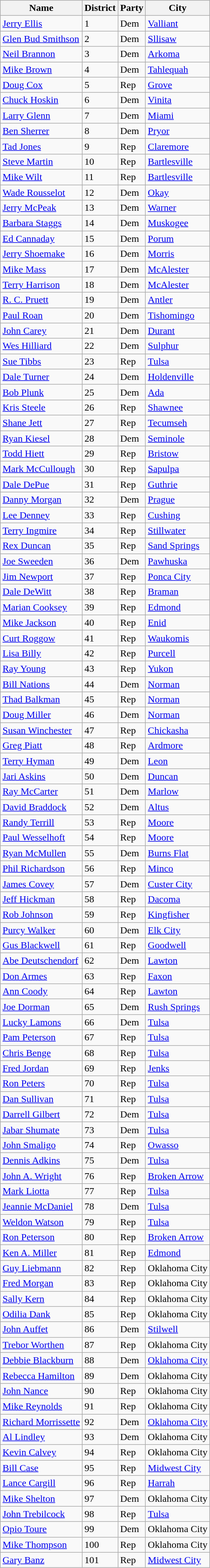<table class="wikitable sortable">
<tr>
<th>Name</th>
<th>District</th>
<th>Party</th>
<th>City</th>
</tr>
<tr>
<td><a href='#'>Jerry Ellis</a></td>
<td>1</td>
<td>Dem</td>
<td><a href='#'>Valliant</a></td>
</tr>
<tr>
<td><a href='#'>Glen Bud Smithson</a></td>
<td>2</td>
<td>Dem</td>
<td><a href='#'>Sllisaw</a></td>
</tr>
<tr>
<td><a href='#'>Neil Brannon</a></td>
<td>3</td>
<td>Dem</td>
<td><a href='#'>Arkoma</a></td>
</tr>
<tr>
<td><a href='#'>Mike Brown</a></td>
<td>4</td>
<td>Dem</td>
<td><a href='#'>Tahlequah</a></td>
</tr>
<tr>
<td><a href='#'>Doug Cox</a></td>
<td>5</td>
<td>Rep</td>
<td><a href='#'>Grove</a></td>
</tr>
<tr>
<td><a href='#'>Chuck Hoskin</a></td>
<td>6</td>
<td>Dem</td>
<td><a href='#'>Vinita</a></td>
</tr>
<tr>
<td><a href='#'>Larry Glenn</a></td>
<td>7</td>
<td>Dem</td>
<td><a href='#'>Miami</a></td>
</tr>
<tr>
<td><a href='#'>Ben Sherrer</a></td>
<td>8</td>
<td>Dem</td>
<td><a href='#'>Pryor</a></td>
</tr>
<tr>
<td><a href='#'>Tad Jones</a></td>
<td>9</td>
<td>Rep</td>
<td><a href='#'>Claremore</a></td>
</tr>
<tr>
<td><a href='#'>Steve Martin</a></td>
<td>10</td>
<td>Rep</td>
<td><a href='#'>Bartlesville</a></td>
</tr>
<tr>
<td><a href='#'>Mike Wilt</a></td>
<td>11</td>
<td>Rep</td>
<td><a href='#'>Bartlesville</a></td>
</tr>
<tr>
<td><a href='#'>Wade Rousselot</a></td>
<td>12</td>
<td>Dem</td>
<td><a href='#'>Okay</a></td>
</tr>
<tr>
<td><a href='#'>Jerry McPeak</a></td>
<td>13</td>
<td>Dem</td>
<td><a href='#'>Warner</a></td>
</tr>
<tr>
<td><a href='#'>Barbara Staggs</a></td>
<td>14</td>
<td>Dem</td>
<td><a href='#'>Muskogee</a></td>
</tr>
<tr>
<td><a href='#'>Ed Cannaday</a></td>
<td>15</td>
<td>Dem</td>
<td><a href='#'>Porum</a></td>
</tr>
<tr>
<td><a href='#'>Jerry Shoemake</a></td>
<td>16</td>
<td>Dem</td>
<td><a href='#'>Morris</a></td>
</tr>
<tr>
<td><a href='#'>Mike Mass</a></td>
<td>17</td>
<td>Dem</td>
<td><a href='#'>McAlester</a></td>
</tr>
<tr>
<td><a href='#'>Terry Harrison</a></td>
<td>18</td>
<td>Dem</td>
<td><a href='#'>McAlester</a></td>
</tr>
<tr>
<td><a href='#'>R. C. Pruett</a></td>
<td>19</td>
<td>Dem</td>
<td><a href='#'>Antler</a></td>
</tr>
<tr>
<td><a href='#'>Paul Roan</a></td>
<td>20</td>
<td>Dem</td>
<td><a href='#'>Tishomingo</a></td>
</tr>
<tr>
<td><a href='#'>John Carey</a></td>
<td>21</td>
<td>Dem</td>
<td><a href='#'>Durant</a></td>
</tr>
<tr>
<td><a href='#'>Wes Hilliard</a></td>
<td>22</td>
<td>Dem</td>
<td><a href='#'>Sulphur</a></td>
</tr>
<tr>
<td><a href='#'>Sue Tibbs</a></td>
<td>23</td>
<td>Rep</td>
<td><a href='#'>Tulsa</a></td>
</tr>
<tr>
<td><a href='#'>Dale Turner</a></td>
<td>24</td>
<td>Dem</td>
<td><a href='#'>Holdenville</a></td>
</tr>
<tr>
<td><a href='#'>Bob Plunk</a></td>
<td>25</td>
<td>Dem</td>
<td><a href='#'>Ada</a></td>
</tr>
<tr>
<td><a href='#'>Kris Steele</a></td>
<td>26</td>
<td>Rep</td>
<td><a href='#'>Shawnee</a></td>
</tr>
<tr>
<td><a href='#'>Shane Jett</a></td>
<td>27</td>
<td>Rep</td>
<td><a href='#'>Tecumseh</a></td>
</tr>
<tr>
<td><a href='#'>Ryan Kiesel</a></td>
<td>28</td>
<td>Dem</td>
<td><a href='#'>Seminole</a></td>
</tr>
<tr>
<td><a href='#'>Todd Hiett</a></td>
<td>29</td>
<td>Rep</td>
<td><a href='#'>Bristow</a></td>
</tr>
<tr>
<td><a href='#'>Mark McCullough</a></td>
<td>30</td>
<td>Rep</td>
<td><a href='#'>Sapulpa</a></td>
</tr>
<tr>
<td><a href='#'>Dale DePue</a></td>
<td>31</td>
<td>Rep</td>
<td><a href='#'>Guthrie</a></td>
</tr>
<tr>
<td><a href='#'>Danny Morgan</a></td>
<td>32</td>
<td>Dem</td>
<td><a href='#'>Prague</a></td>
</tr>
<tr>
<td><a href='#'>Lee Denney</a></td>
<td>33</td>
<td>Rep</td>
<td><a href='#'>Cushing</a></td>
</tr>
<tr>
<td><a href='#'>Terry Ingmire</a></td>
<td>34</td>
<td>Rep</td>
<td><a href='#'>Stillwater</a></td>
</tr>
<tr>
<td><a href='#'>Rex Duncan</a></td>
<td>35</td>
<td>Rep</td>
<td><a href='#'>Sand Springs</a></td>
</tr>
<tr>
<td><a href='#'>Joe Sweeden</a></td>
<td>36</td>
<td>Dem</td>
<td><a href='#'>Pawhuska</a></td>
</tr>
<tr>
<td><a href='#'>Jim Newport</a></td>
<td>37</td>
<td>Rep</td>
<td><a href='#'>Ponca City</a></td>
</tr>
<tr>
<td><a href='#'>Dale DeWitt</a></td>
<td>38</td>
<td>Rep</td>
<td><a href='#'>Braman</a></td>
</tr>
<tr>
<td><a href='#'>Marian Cooksey</a></td>
<td>39</td>
<td>Rep</td>
<td><a href='#'>Edmond</a></td>
</tr>
<tr>
<td><a href='#'>Mike Jackson</a></td>
<td>40</td>
<td>Rep</td>
<td><a href='#'>Enid</a></td>
</tr>
<tr>
<td><a href='#'>Curt Roggow</a></td>
<td>41</td>
<td>Rep</td>
<td><a href='#'>Waukomis</a></td>
</tr>
<tr>
<td><a href='#'>Lisa Billy</a></td>
<td>42</td>
<td>Rep</td>
<td><a href='#'>Purcell</a></td>
</tr>
<tr>
<td><a href='#'>Ray Young</a></td>
<td>43</td>
<td>Rep</td>
<td><a href='#'>Yukon</a></td>
</tr>
<tr>
<td><a href='#'>Bill Nations</a></td>
<td>44</td>
<td>Dem</td>
<td><a href='#'>Norman</a></td>
</tr>
<tr>
<td><a href='#'>Thad Balkman</a></td>
<td>45</td>
<td>Rep</td>
<td><a href='#'>Norman</a></td>
</tr>
<tr>
<td><a href='#'>Doug Miller</a></td>
<td>46</td>
<td>Dem</td>
<td><a href='#'>Norman</a></td>
</tr>
<tr>
<td><a href='#'>Susan Winchester</a></td>
<td>47</td>
<td>Rep</td>
<td><a href='#'>Chickasha</a></td>
</tr>
<tr>
<td><a href='#'>Greg Piatt</a></td>
<td>48</td>
<td>Rep</td>
<td><a href='#'>Ardmore</a></td>
</tr>
<tr>
<td><a href='#'>Terry Hyman</a></td>
<td>49</td>
<td>Dem</td>
<td><a href='#'>Leon</a></td>
</tr>
<tr>
<td><a href='#'>Jari Askins</a></td>
<td>50</td>
<td>Dem</td>
<td><a href='#'>Duncan</a></td>
</tr>
<tr>
<td><a href='#'>Ray McCarter</a></td>
<td>51</td>
<td>Dem</td>
<td><a href='#'>Marlow</a></td>
</tr>
<tr>
<td><a href='#'>David Braddock</a></td>
<td>52</td>
<td>Dem</td>
<td><a href='#'>Altus</a></td>
</tr>
<tr>
<td><a href='#'>Randy Terrill</a></td>
<td>53</td>
<td>Rep</td>
<td><a href='#'>Moore</a></td>
</tr>
<tr>
<td><a href='#'>Paul Wesselhoft</a></td>
<td>54</td>
<td>Rep</td>
<td><a href='#'>Moore</a></td>
</tr>
<tr>
<td><a href='#'>Ryan McMullen</a></td>
<td>55</td>
<td>Dem</td>
<td><a href='#'>Burns Flat</a></td>
</tr>
<tr>
<td><a href='#'>Phil Richardson</a></td>
<td>56</td>
<td>Rep</td>
<td><a href='#'>Minco</a></td>
</tr>
<tr>
<td><a href='#'>James Covey</a></td>
<td>57</td>
<td>Dem</td>
<td><a href='#'>Custer City</a></td>
</tr>
<tr>
<td><a href='#'>Jeff Hickman</a></td>
<td>58</td>
<td>Rep</td>
<td><a href='#'>Dacoma</a></td>
</tr>
<tr>
<td><a href='#'>Rob Johnson</a></td>
<td>59</td>
<td>Rep</td>
<td><a href='#'>Kingfisher</a></td>
</tr>
<tr>
<td><a href='#'>Purcy Walker</a></td>
<td>60</td>
<td>Dem</td>
<td><a href='#'>Elk City</a></td>
</tr>
<tr>
<td><a href='#'>Gus Blackwell</a></td>
<td>61</td>
<td>Rep</td>
<td><a href='#'>Goodwell</a></td>
</tr>
<tr>
<td><a href='#'>Abe Deutschendorf</a></td>
<td>62</td>
<td>Dem</td>
<td><a href='#'>Lawton</a></td>
</tr>
<tr>
<td><a href='#'>Don Armes</a></td>
<td>63</td>
<td>Rep</td>
<td><a href='#'>Faxon</a></td>
</tr>
<tr>
<td><a href='#'>Ann Coody</a></td>
<td>64</td>
<td>Rep</td>
<td><a href='#'>Lawton</a></td>
</tr>
<tr>
<td><a href='#'>Joe Dorman</a></td>
<td>65</td>
<td>Dem</td>
<td><a href='#'>Rush Springs</a></td>
</tr>
<tr>
<td><a href='#'>Lucky Lamons</a></td>
<td>66</td>
<td>Dem</td>
<td><a href='#'>Tulsa</a></td>
</tr>
<tr>
<td><a href='#'>Pam Peterson</a></td>
<td>67</td>
<td>Rep</td>
<td><a href='#'>Tulsa</a></td>
</tr>
<tr>
<td><a href='#'>Chris Benge</a></td>
<td>68</td>
<td>Rep</td>
<td><a href='#'>Tulsa</a></td>
</tr>
<tr>
<td><a href='#'>Fred Jordan</a></td>
<td>69</td>
<td>Rep</td>
<td><a href='#'>Jenks</a></td>
</tr>
<tr>
<td><a href='#'>Ron Peters</a></td>
<td>70</td>
<td>Rep</td>
<td><a href='#'>Tulsa</a></td>
</tr>
<tr>
<td><a href='#'>Dan Sullivan</a></td>
<td>71</td>
<td>Rep</td>
<td><a href='#'>Tulsa</a></td>
</tr>
<tr>
<td><a href='#'>Darrell Gilbert</a></td>
<td>72</td>
<td>Dem</td>
<td><a href='#'>Tulsa</a></td>
</tr>
<tr>
<td><a href='#'>Jabar Shumate</a></td>
<td>73</td>
<td>Dem</td>
<td><a href='#'>Tulsa</a></td>
</tr>
<tr>
<td><a href='#'>John Smaligo</a></td>
<td>74</td>
<td>Rep</td>
<td><a href='#'>Owasso</a></td>
</tr>
<tr>
<td><a href='#'>Dennis Adkins</a></td>
<td>75</td>
<td>Dem</td>
<td><a href='#'>Tulsa</a></td>
</tr>
<tr>
<td><a href='#'>John A. Wright</a></td>
<td>76</td>
<td>Rep</td>
<td><a href='#'>Broken Arrow</a></td>
</tr>
<tr>
<td><a href='#'>Mark Liotta</a></td>
<td>77</td>
<td>Rep</td>
<td><a href='#'>Tulsa</a></td>
</tr>
<tr>
<td><a href='#'>Jeannie McDaniel</a></td>
<td>78</td>
<td>Dem</td>
<td><a href='#'>Tulsa</a></td>
</tr>
<tr>
<td><a href='#'>Weldon Watson</a></td>
<td>79</td>
<td>Rep</td>
<td><a href='#'>Tulsa</a></td>
</tr>
<tr>
<td><a href='#'>Ron Peterson</a></td>
<td>80</td>
<td>Rep</td>
<td><a href='#'>Broken Arrow</a></td>
</tr>
<tr>
<td><a href='#'>Ken A. Miller</a></td>
<td>81</td>
<td>Rep</td>
<td><a href='#'>Edmond</a></td>
</tr>
<tr>
<td><a href='#'>Guy Liebmann</a></td>
<td>82</td>
<td>Rep</td>
<td>Oklahoma City</td>
</tr>
<tr>
<td><a href='#'>Fred Morgan</a></td>
<td>83</td>
<td>Rep</td>
<td>Oklahoma City</td>
</tr>
<tr>
<td><a href='#'>Sally Kern</a></td>
<td>84</td>
<td>Rep</td>
<td>Oklahoma City</td>
</tr>
<tr>
<td><a href='#'>Odilia Dank</a></td>
<td>85</td>
<td>Rep</td>
<td>Oklahoma City</td>
</tr>
<tr>
<td><a href='#'>John Auffet</a></td>
<td>86</td>
<td>Dem</td>
<td><a href='#'>Stilwell</a></td>
</tr>
<tr>
<td><a href='#'>Trebor Worthen</a></td>
<td>87</td>
<td>Rep</td>
<td>Oklahoma City</td>
</tr>
<tr>
<td><a href='#'>Debbie Blackburn</a></td>
<td>88</td>
<td>Dem</td>
<td><a href='#'>Oklahoma City</a></td>
</tr>
<tr>
<td><a href='#'>Rebecca Hamilton</a></td>
<td>89</td>
<td>Dem</td>
<td>Oklahoma City</td>
</tr>
<tr>
<td><a href='#'>John Nance</a></td>
<td>90</td>
<td>Rep</td>
<td>Oklahoma City</td>
</tr>
<tr>
<td><a href='#'>Mike Reynolds</a></td>
<td>91</td>
<td>Rep</td>
<td>Oklahoma City</td>
</tr>
<tr>
<td><a href='#'>Richard Morrissette</a></td>
<td>92</td>
<td>Dem</td>
<td><a href='#'>Oklahoma City</a></td>
</tr>
<tr>
<td><a href='#'>Al Lindley</a></td>
<td>93</td>
<td>Dem</td>
<td>Oklahoma City</td>
</tr>
<tr>
<td><a href='#'>Kevin Calvey</a></td>
<td>94</td>
<td>Rep</td>
<td>Oklahoma City</td>
</tr>
<tr>
<td><a href='#'>Bill Case</a></td>
<td>95</td>
<td>Rep</td>
<td><a href='#'>Midwest City</a></td>
</tr>
<tr>
<td><a href='#'>Lance Cargill</a></td>
<td>96</td>
<td>Rep</td>
<td><a href='#'>Harrah</a></td>
</tr>
<tr>
<td><a href='#'>Mike Shelton</a></td>
<td>97</td>
<td>Dem</td>
<td>Oklahoma City</td>
</tr>
<tr>
<td><a href='#'>John Trebilcock</a></td>
<td>98</td>
<td>Rep</td>
<td><a href='#'>Tulsa</a></td>
</tr>
<tr>
<td><a href='#'>Opio Toure</a></td>
<td>99</td>
<td>Dem</td>
<td>Oklahoma City</td>
</tr>
<tr>
<td><a href='#'>Mike Thompson</a></td>
<td>100</td>
<td>Rep</td>
<td>Oklahoma City</td>
</tr>
<tr>
<td><a href='#'>Gary Banz</a></td>
<td>101</td>
<td>Rep</td>
<td><a href='#'>Midwest City</a></td>
</tr>
</table>
